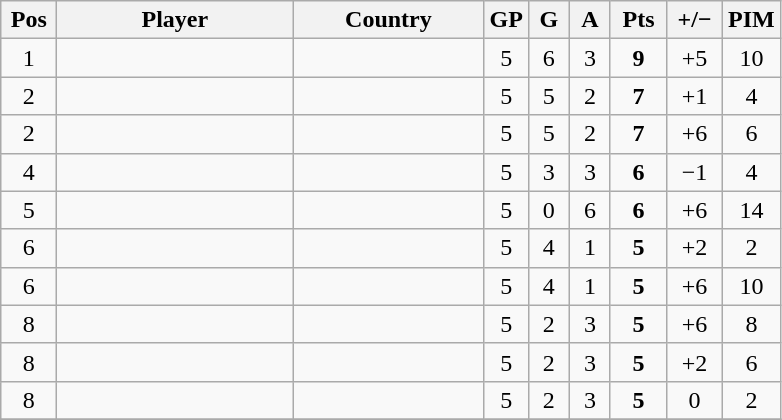<table class="wikitable sortable" style="text-align: center;">
<tr>
<th width=30>Pos</th>
<th width=150>Player</th>
<th width=120>Country</th>
<th width=20>GP</th>
<th width=20>G</th>
<th width=20>A</th>
<th width=30>Pts</th>
<th width=30>+/−</th>
<th width=30>PIM</th>
</tr>
<tr>
<td>1</td>
<td align=left></td>
<td align=left></td>
<td>5</td>
<td>6</td>
<td>3</td>
<td><strong>9</strong></td>
<td>+5</td>
<td>10</td>
</tr>
<tr>
<td>2</td>
<td align=left></td>
<td align=left></td>
<td>5</td>
<td>5</td>
<td>2</td>
<td><strong>7</strong></td>
<td>+1</td>
<td>4</td>
</tr>
<tr>
<td>2</td>
<td align=left></td>
<td align=left></td>
<td>5</td>
<td>5</td>
<td>2</td>
<td><strong>7</strong></td>
<td>+6</td>
<td>6</td>
</tr>
<tr>
<td>4</td>
<td align=left></td>
<td align=left></td>
<td>5</td>
<td>3</td>
<td>3</td>
<td><strong>6</strong></td>
<td>−1</td>
<td>4</td>
</tr>
<tr>
<td>5</td>
<td align=left></td>
<td align=left></td>
<td>5</td>
<td>0</td>
<td>6</td>
<td><strong>6</strong></td>
<td>+6</td>
<td>14</td>
</tr>
<tr>
<td>6</td>
<td align=left></td>
<td align=left></td>
<td>5</td>
<td>4</td>
<td>1</td>
<td><strong>5</strong></td>
<td>+2</td>
<td>2</td>
</tr>
<tr>
<td>6</td>
<td align=left></td>
<td align=left></td>
<td>5</td>
<td>4</td>
<td>1</td>
<td><strong>5</strong></td>
<td>+6</td>
<td>10</td>
</tr>
<tr>
<td>8</td>
<td align=left></td>
<td align=left></td>
<td>5</td>
<td>2</td>
<td>3</td>
<td><strong>5</strong></td>
<td>+6</td>
<td>8</td>
</tr>
<tr>
<td>8</td>
<td align=left></td>
<td align=left></td>
<td>5</td>
<td>2</td>
<td>3</td>
<td><strong>5</strong></td>
<td>+2</td>
<td>6</td>
</tr>
<tr>
<td>8</td>
<td align=left></td>
<td align=left></td>
<td>5</td>
<td>2</td>
<td>3</td>
<td><strong>5</strong></td>
<td>0</td>
<td>2</td>
</tr>
<tr>
</tr>
</table>
